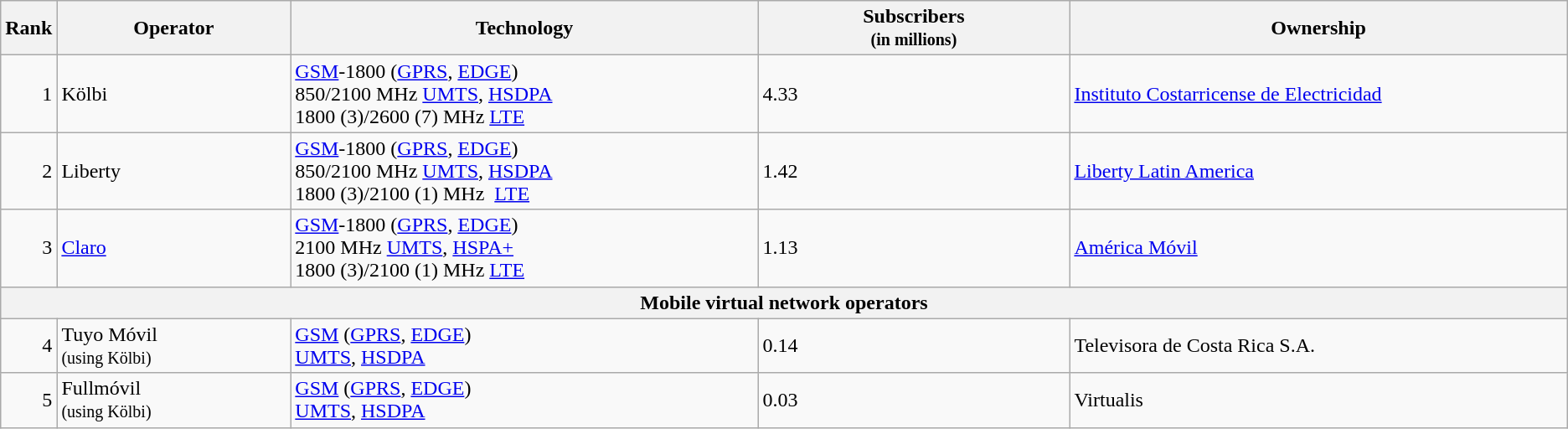<table class="wikitable">
<tr>
<th style="width:3%;">Rank</th>
<th style="width:15%;">Operator</th>
<th style="width:30%;">Technology</th>
<th style="width:20%;">Subscribers<br><small>(in millions)</small></th>
<th style="width:32%;">Ownership</th>
</tr>
<tr>
<td align=right>1</td>
<td>Kölbi</td>
<td><a href='#'>GSM</a>-1800 (<a href='#'>GPRS</a>, <a href='#'>EDGE</a>) <br>850/2100 MHz <a href='#'>UMTS</a>, <a href='#'>HSDPA</a><br>1800 (3)/2600 (7) MHz <a href='#'>LTE</a></td>
<td>4.33</td>
<td><a href='#'>Instituto Costarricense de Electricidad</a></td>
</tr>
<tr>
<td align=right>2</td>
<td>Liberty</td>
<td><a href='#'>GSM</a>-1800 (<a href='#'>GPRS</a>, <a href='#'>EDGE</a>) <br>850/2100 MHz <a href='#'>UMTS</a>, <a href='#'>HSDPA</a> <br>1800 (3)/2100 (1) MHz  <a href='#'>LTE</a></td>
<td>1.42</td>
<td><a href='#'>Liberty Latin America</a></td>
</tr>
<tr>
<td align=right>3</td>
<td><a href='#'>Claro</a></td>
<td><a href='#'>GSM</a>-1800 (<a href='#'>GPRS</a>, <a href='#'>EDGE</a>) <br>2100 MHz <a href='#'>UMTS</a>, <a href='#'>HSPA+</a><br>1800 (3)/2100 (1) MHz <a href='#'>LTE</a></td>
<td>1.13</td>
<td><a href='#'>América Móvil</a></td>
</tr>
<tr>
<th colspan="5" style="text-align:center;">Mobile virtual network operators</th>
</tr>
<tr>
<td align=right>4</td>
<td>Tuyo Móvil<br><small>(using Kölbi)</small></td>
<td><a href='#'>GSM</a> (<a href='#'>GPRS</a>, <a href='#'>EDGE</a>) <br><a href='#'>UMTS</a>, <a href='#'>HSDPA</a></td>
<td>0.14</td>
<td>Televisora de Costa Rica S.A.</td>
</tr>
<tr>
<td align=right>5</td>
<td>Fullmóvil<br><small>(using Kölbi)</small></td>
<td><a href='#'>GSM</a> (<a href='#'>GPRS</a>, <a href='#'>EDGE</a>) <br><a href='#'>UMTS</a>, <a href='#'>HSDPA</a></td>
<td>0.03</td>
<td>Virtualis</td>
</tr>
</table>
